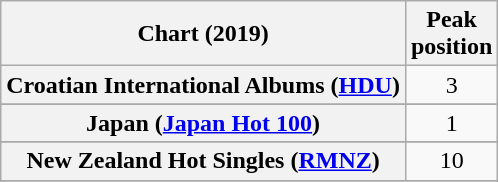<table class="wikitable sortable plainrowheaders" style="text-align:center">
<tr>
<th scope="col">Chart (2019)</th>
<th scope="col">Peak<br>position</th>
</tr>
<tr>
<th scope="row">Croatian International Albums (<a href='#'>HDU</a>)<br></th>
<td>3</td>
</tr>
<tr>
</tr>
<tr>
<th scope="row">Japan (<a href='#'>Japan Hot 100</a>)</th>
<td>1</td>
</tr>
<tr>
</tr>
<tr>
<th scope="row">New Zealand Hot Singles (<a href='#'>RMNZ</a>)</th>
<td>10</td>
</tr>
<tr>
</tr>
<tr>
</tr>
<tr>
</tr>
</table>
